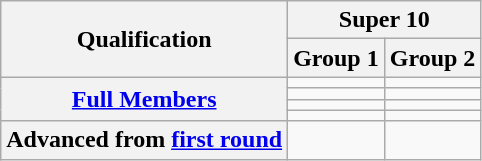<table class="wikitable">
<tr>
<th rowspan=2>Qualification</th>
<th colspan=2>Super 10</th>
</tr>
<tr>
<th>Group 1</th>
<th>Group 2</th>
</tr>
<tr>
<th rowspan="4" style="text align:center"><a href='#'>Full Members</a></th>
<td></td>
<td></td>
</tr>
<tr>
<td></td>
<td></td>
</tr>
<tr>
<td></td>
<td></td>
</tr>
<tr>
<td></td>
<td></td>
</tr>
<tr>
<th style="text align:center">Advanced from <a href='#'>first round</a></th>
<td></td>
<td></td>
</tr>
</table>
